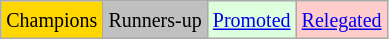<table class="wikitable">
<tr>
<td bgcolor=gold><small>Champions</small></td>
<td bgcolor=silver><small>Runners-up</small></td>
<td bgcolor="#DDFFDD"><small><a href='#'>Promoted</a></small></td>
<td bgcolor="#FFCCCC"><small><a href='#'>Relegated</a></small></td>
</tr>
</table>
